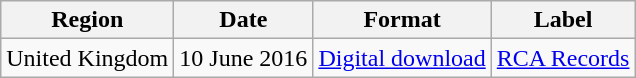<table class="wikitable">
<tr>
<th>Region</th>
<th>Date</th>
<th>Format</th>
<th>Label</th>
</tr>
<tr>
<td>United Kingdom</td>
<td>10 June 2016</td>
<td><a href='#'>Digital download</a></td>
<td><a href='#'>RCA Records</a></td>
</tr>
</table>
